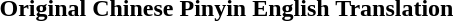<table>
<tr>
<th>Original Chinese</th>
<th>Pinyin</th>
<th>English Translation</th>
</tr>
<tr>
<td style="padding-right: 0.5em;"></td>
<td style="padding-right: 0.5em;"></td>
<td style="padding-left: 0.5em;"></td>
</tr>
</table>
